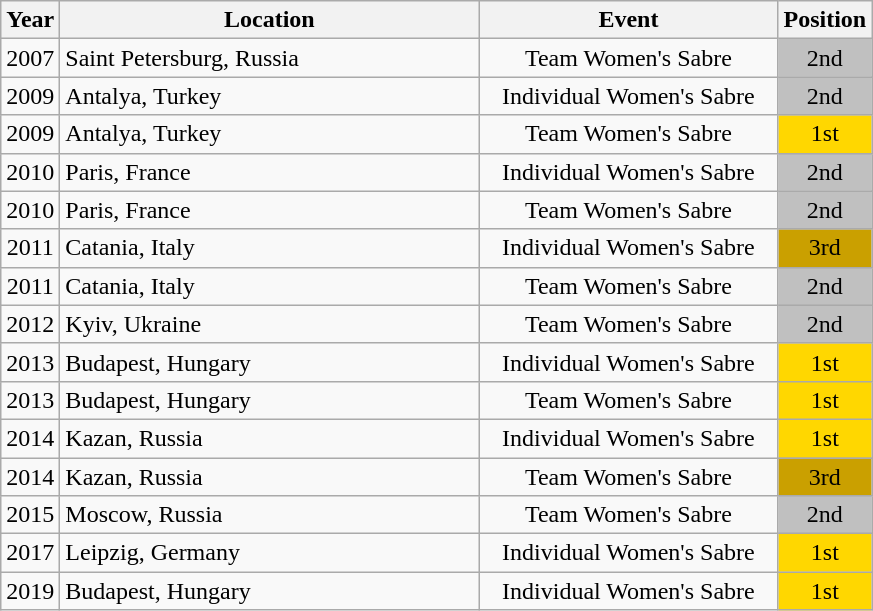<table class="wikitable" style="text-align:center;">
<tr>
<th>Year</th>
<th style="width:17em">Location</th>
<th style="width:12em">Event</th>
<th>Position</th>
</tr>
<tr>
<td rowspan="1">2007</td>
<td rowspan="1" align="left"> Saint Petersburg, Russia</td>
<td>Team Women's Sabre</td>
<td bgcolor="silver">2nd</td>
</tr>
<tr>
<td>2009</td>
<td rowspan="1" align="left"> Antalya, Turkey</td>
<td>Individual Women's Sabre</td>
<td bgcolor="silver">2nd</td>
</tr>
<tr>
<td>2009</td>
<td rowspan="1" align="left"> Antalya, Turkey</td>
<td>Team Women's Sabre</td>
<td bgcolor="gold">1st</td>
</tr>
<tr>
<td>2010</td>
<td rowspan="1" align="left"> Paris, France</td>
<td>Individual Women's Sabre</td>
<td bgcolor="silver">2nd</td>
</tr>
<tr>
<td>2010</td>
<td rowspan="1" align="left"> Paris, France</td>
<td>Team Women's Sabre</td>
<td bgcolor="silver">2nd</td>
</tr>
<tr>
<td>2011</td>
<td rowspan="1" align="left"> Catania, Italy</td>
<td>Individual Women's Sabre</td>
<td bgcolor="caramel">3rd</td>
</tr>
<tr>
<td>2011</td>
<td rowspan="1" align="left"> Catania, Italy</td>
<td>Team Women's Sabre</td>
<td bgcolor="silver">2nd</td>
</tr>
<tr>
<td>2012</td>
<td rowspan="1" align="left"> Kyiv, Ukraine</td>
<td>Team Women's Sabre</td>
<td bgcolor="silver">2nd</td>
</tr>
<tr>
<td>2013</td>
<td rowspan="1" align="left"> Budapest, Hungary</td>
<td>Individual Women's Sabre</td>
<td bgcolor="gold">1st</td>
</tr>
<tr>
<td>2013</td>
<td rowspan="1" align="left"> Budapest, Hungary</td>
<td>Team Women's Sabre</td>
<td bgcolor="gold">1st</td>
</tr>
<tr>
<td>2014</td>
<td rowspan="1" align="left"> Kazan, Russia</td>
<td>Individual Women's Sabre</td>
<td bgcolor="gold">1st</td>
</tr>
<tr>
<td>2014</td>
<td rowspan="1" align="left"> Kazan, Russia</td>
<td>Team Women's Sabre</td>
<td bgcolor="caramel">3rd</td>
</tr>
<tr>
<td>2015</td>
<td rowspan="1" align="left"> Moscow, Russia</td>
<td>Team Women's Sabre</td>
<td bgcolor="silver">2nd</td>
</tr>
<tr>
<td>2017</td>
<td rowspan="1" align="left"> Leipzig, Germany</td>
<td>Individual Women's Sabre</td>
<td bgcolor="gold">1st</td>
</tr>
<tr>
<td>2019</td>
<td rowspan="1" align="left"> Budapest, Hungary</td>
<td>Individual Women's Sabre</td>
<td bgcolor="gold">1st</td>
</tr>
</table>
